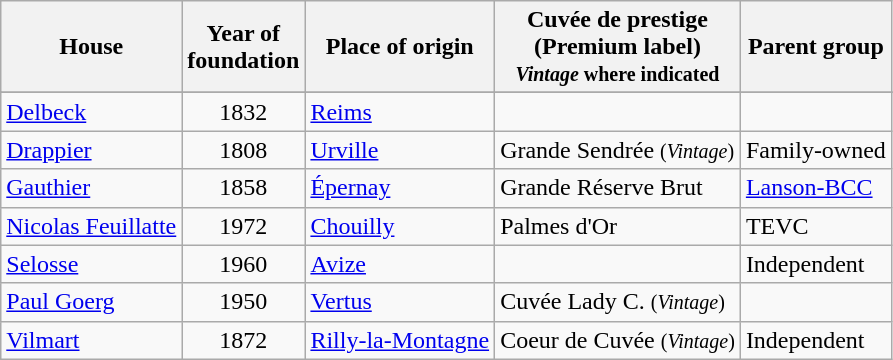<table class="wikitable sortable">
<tr>
<th>House</th>
<th>Year of<br>foundation</th>
<th>Place of origin</th>
<th>Cuvée de prestige<br>(Premium label)<br><small><em>Vintage</em> where indicated</small></th>
<th>Parent group</th>
</tr>
<tr>
</tr>
<tr>
<td><a href='#'>Delbeck</a></td>
<td align=center>1832</td>
<td><a href='#'>Reims</a></td>
<td></td>
<td></td>
</tr>
<tr>
<td><a href='#'>Drappier</a></td>
<td align=center>1808</td>
<td><a href='#'>Urville</a></td>
<td>Grande Sendrée <small>(<em>Vintage</em>)</small></td>
<td>Family-owned</td>
</tr>
<tr>
<td><a href='#'>Gauthier</a></td>
<td align=center>1858</td>
<td><a href='#'>Épernay</a></td>
<td>Grande Réserve Brut</td>
<td><a href='#'>Lanson-BCC</a></td>
</tr>
<tr>
<td><a href='#'>Nicolas Feuillatte</a></td>
<td align=center>1972</td>
<td><a href='#'>Chouilly</a></td>
<td>Palmes d'Or</td>
<td>TEVC</td>
</tr>
<tr>
<td><a href='#'>Selosse</a></td>
<td align=center>1960</td>
<td><a href='#'>Avize</a></td>
<td></td>
<td>Independent</td>
</tr>
<tr>
<td><a href='#'>Paul Goerg</a></td>
<td align=center>1950</td>
<td><a href='#'>Vertus</a></td>
<td>Cuvée Lady C. <small>(<em>Vintage</em>)</small></td>
<td></td>
</tr>
<tr>
<td><a href='#'>Vilmart</a></td>
<td align=center>1872</td>
<td><a href='#'>Rilly-la-Montagne</a></td>
<td>Coeur de Cuvée <small>(<em>Vintage</em>)</small></td>
<td>Independent</td>
</tr>
</table>
